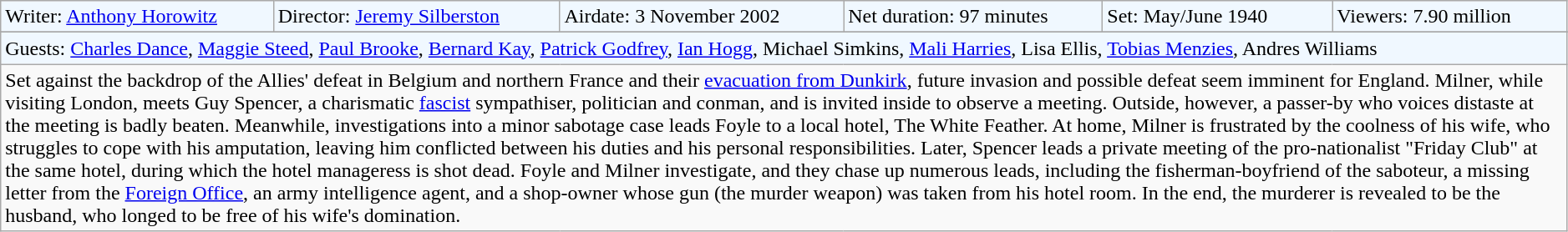<table class="wikitable" width=99%>
<tr style="background-color: #F0F8FF;" |>
<td>Writer: <a href='#'>Anthony Horowitz</a></td>
<td>Director: <a href='#'>Jeremy Silberston</a></td>
<td>Airdate: 3 November 2002</td>
<td>Net duration: 97 minutes</td>
<td>Set: May/June 1940</td>
<td>Viewers: 7.90 million</td>
</tr>
<tr>
</tr>
<tr style="background-color: #F0F8FF;" |>
<td colspan="6">Guests: <a href='#'>Charles Dance</a>, <a href='#'>Maggie Steed</a>, <a href='#'>Paul Brooke</a>, <a href='#'>Bernard Kay</a>, <a href='#'>Patrick Godfrey</a>, <a href='#'>Ian Hogg</a>, Michael Simkins, <a href='#'>Mali Harries</a>, Lisa Ellis, <a href='#'>Tobias Menzies</a>, Andres Williams</td>
</tr>
<tr>
<td colspan="6">Set against the backdrop of the Allies' defeat in Belgium and northern France and their <a href='#'>evacuation from Dunkirk</a>, future invasion and possible defeat seem imminent for England. Milner, while visiting London, meets Guy Spencer, a charismatic <a href='#'>fascist</a> sympathiser, politician and conman, and is invited inside to observe a meeting. Outside, however, a passer-by who voices distaste at the meeting is badly beaten. Meanwhile, investigations into a minor sabotage case leads Foyle to a local hotel, The White Feather. At home, Milner is frustrated by the coolness of his wife, who struggles to cope with his amputation, leaving him conflicted between his duties and his personal responsibilities. Later, Spencer leads a private meeting of the pro-nationalist "Friday Club" at the same hotel, during which the hotel manageress is shot dead. Foyle and Milner investigate, and they chase up numerous leads, including the fisherman-boyfriend of the saboteur, a missing letter from the <a href='#'>Foreign Office</a>, an army intelligence agent, and a shop-owner whose gun (the murder weapon) was taken from his hotel room. In the end, the murderer is revealed to be the husband, who longed to be free of his wife's domination.</td>
</tr>
</table>
